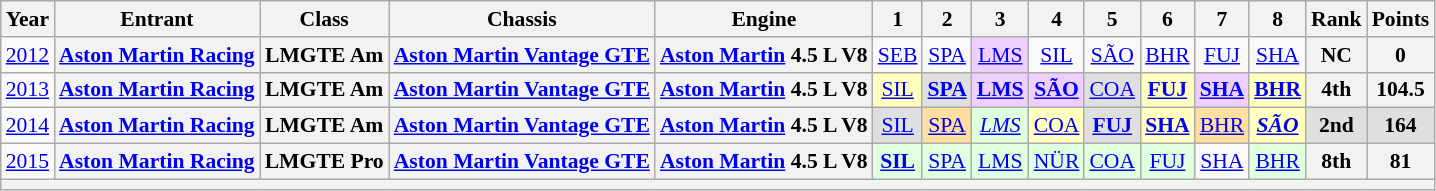<table class="wikitable" style="text-align:center; font-size:90%">
<tr>
<th>Year</th>
<th>Entrant</th>
<th>Class</th>
<th>Chassis</th>
<th>Engine</th>
<th>1</th>
<th>2</th>
<th>3</th>
<th>4</th>
<th>5</th>
<th>6</th>
<th>7</th>
<th>8</th>
<th>Rank</th>
<th>Points</th>
</tr>
<tr>
<td><a href='#'>2012</a></td>
<th><a href='#'>Aston Martin Racing</a></th>
<th>LMGTE Am</th>
<th><a href='#'>Aston Martin Vantage GTE</a></th>
<th><a href='#'>Aston Martin</a> 4.5 L V8</th>
<td><a href='#'>SEB</a></td>
<td><a href='#'>SPA</a></td>
<td style="background:#EFCFFF;"><a href='#'>LMS</a><br></td>
<td><a href='#'>SIL</a></td>
<td><a href='#'>SÃO</a></td>
<td><a href='#'>BHR</a></td>
<td><a href='#'>FUJ</a></td>
<td><a href='#'>SHA</a></td>
<th>NC</th>
<th>0</th>
</tr>
<tr>
<td><a href='#'>2013</a></td>
<th><a href='#'>Aston Martin Racing</a></th>
<th>LMGTE Am</th>
<th><a href='#'>Aston Martin Vantage GTE</a></th>
<th><a href='#'>Aston Martin</a> 4.5 L V8</th>
<td style="background:#FFFFBF;"><a href='#'>SIL</a><br></td>
<td style="background:#DFDFDF;"><strong><a href='#'>SPA</a></strong><br></td>
<td style="background:#EFCFFF;"><strong><a href='#'>LMS</a></strong><br></td>
<td style="background:#EFCFFF;"><strong><a href='#'>SÃO</a></strong><br></td>
<td style="background:#DFDFDF;"><a href='#'>COA</a><br></td>
<td style="background:#FFFFBF;"><strong><a href='#'>FUJ</a></strong><br></td>
<td style="background:#EFCFFF;"><strong><a href='#'>SHA</a></strong><br></td>
<td style="background:#FFFFBF;"><strong><a href='#'>BHR</a></strong><br></td>
<th>4th</th>
<th>104.5</th>
</tr>
<tr>
<td><a href='#'>2014</a></td>
<th><a href='#'>Aston Martin Racing</a></th>
<th>LMGTE Am</th>
<th><a href='#'>Aston Martin Vantage GTE</a></th>
<th><a href='#'>Aston Martin</a> 4.5 L V8</th>
<td style="background:#DFDFDF;"><a href='#'>SIL</a><br></td>
<td style="background:#FFDF9F;"><a href='#'>SPA</a><br></td>
<td style="background:#DFFFDF;"><em><a href='#'>LMS</a></em><br></td>
<td style="background:#FFFFBF;"><a href='#'>COA</a><br></td>
<td style="background:#DFDFDF;"><strong><a href='#'>FUJ</a></strong><br></td>
<td style="background:#FFFFBF;"><strong><a href='#'>SHA</a></strong><br></td>
<td style="background:#FFDF9F;"><a href='#'>BHR</a><br></td>
<td style="background:#FFFFBF;"><strong><em><a href='#'>SÃO</a></em></strong><br></td>
<th style="background:#DFDFDF;">2nd</th>
<th style="background:#DFDFDF;">164</th>
</tr>
<tr>
<td><a href='#'>2015</a></td>
<th><a href='#'>Aston Martin Racing</a></th>
<th>LMGTE Pro</th>
<th><a href='#'>Aston Martin Vantage GTE</a></th>
<th><a href='#'>Aston Martin</a> 4.5 L V8</th>
<td style="background:#DFFFDF;"><strong><a href='#'>SIL</a></strong><br></td>
<td style="background:#DFFFDF;"><a href='#'>SPA</a><br></td>
<td style="background:#DFFFDF;"><a href='#'>LMS</a><br></td>
<td style="background:#DFFFDF;"><a href='#'>NÜR</a><br></td>
<td style="background:#DFFFDF;"><a href='#'>COA</a><br></td>
<td style="background:#DFFFDF;"><a href='#'>FUJ</a><br></td>
<td><a href='#'>SHA</a></td>
<td style="background:#DFFFDF;"><a href='#'>BHR</a><br></td>
<th>8th</th>
<th>81</th>
</tr>
<tr>
<th colspan="15"></th>
</tr>
</table>
